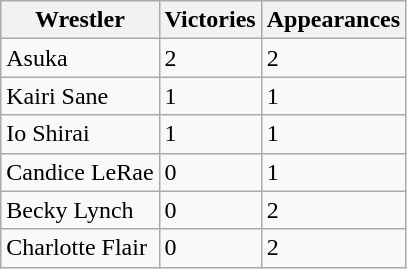<table class="wikitable sortable">
<tr>
<th>Wrestler</th>
<th>Victories</th>
<th>Appearances</th>
</tr>
<tr>
<td>Asuka</td>
<td>2</td>
<td>2</td>
</tr>
<tr>
<td>Kairi Sane</td>
<td>1</td>
<td>1</td>
</tr>
<tr>
<td>Io Shirai</td>
<td>1</td>
<td>1</td>
</tr>
<tr>
<td>Candice LeRae</td>
<td>0</td>
<td>1</td>
</tr>
<tr>
<td>Becky Lynch</td>
<td>0</td>
<td>2</td>
</tr>
<tr>
<td>Charlotte Flair</td>
<td>0</td>
<td>2</td>
</tr>
</table>
